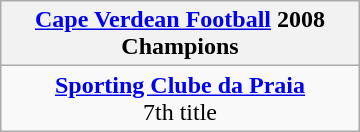<table class="wikitable" style="margin: 0 auto; width: 240px;">
<tr>
<th><a href='#'>Cape Verdean Football</a> 2008<br>Champions</th>
</tr>
<tr>
<td align=center><strong><a href='#'>Sporting Clube da Praia</a></strong><br>7th title</td>
</tr>
</table>
